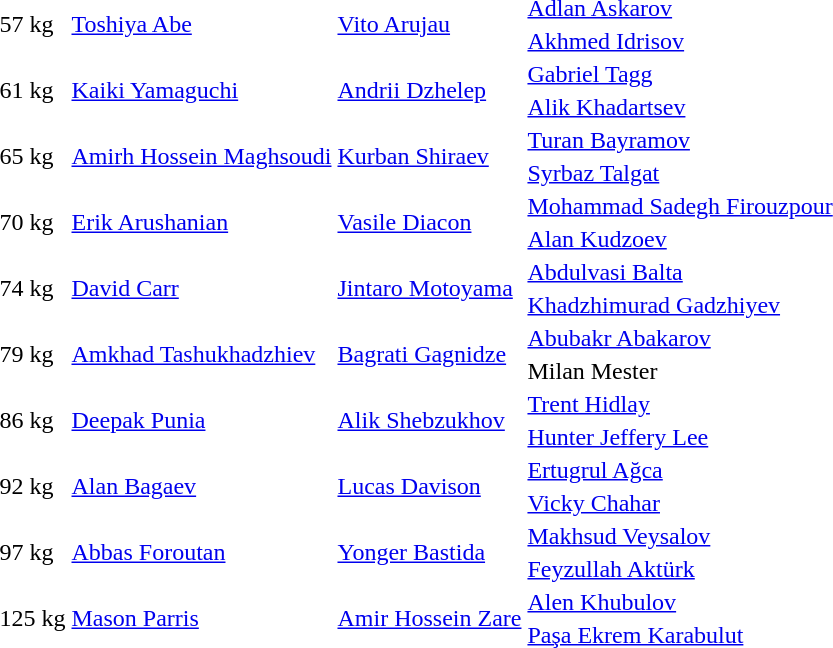<table>
<tr>
<td rowspan=2>57 kg</td>
<td rowspan=2> <a href='#'>Toshiya Abe</a></td>
<td rowspan=2> <a href='#'>Vito Arujau</a></td>
<td> <a href='#'>Adlan Askarov</a></td>
</tr>
<tr>
<td> <a href='#'>Akhmed Idrisov</a></td>
</tr>
<tr>
<td rowspan=2>61 kg</td>
<td rowspan=2> <a href='#'>Kaiki Yamaguchi</a></td>
<td rowspan=2> <a href='#'>Andrii Dzhelep</a></td>
<td> <a href='#'>Gabriel Tagg</a></td>
</tr>
<tr>
<td> <a href='#'>Alik Khadartsev</a></td>
</tr>
<tr>
<td rowspan=2>65 kg</td>
<td rowspan=2> <a href='#'>Amirh Hossein Maghsoudi</a></td>
<td rowspan=2> <a href='#'>Kurban Shiraev</a></td>
<td> <a href='#'>Turan Bayramov</a></td>
</tr>
<tr>
<td> <a href='#'>Syrbaz Talgat</a></td>
</tr>
<tr>
<td rowspan=2>70 kg</td>
<td rowspan=2> <a href='#'>Erik Arushanian</a></td>
<td rowspan=2> <a href='#'>Vasile Diacon</a></td>
<td> <a href='#'>Mohammad Sadegh Firouzpour</a></td>
</tr>
<tr>
<td> <a href='#'>Alan Kudzoev</a></td>
</tr>
<tr>
<td rowspan=2>74 kg</td>
<td rowspan=2> <a href='#'>David Carr</a></td>
<td rowspan=2> <a href='#'>Jintaro Motoyama</a></td>
<td> <a href='#'>Abdulvasi Balta</a></td>
</tr>
<tr>
<td> <a href='#'>Khadzhimurad Gadzhiyev</a></td>
</tr>
<tr>
<td rowspan=2>79 kg</td>
<td rowspan=2> <a href='#'>Amkhad Tashukhadzhiev</a></td>
<td rowspan=2> <a href='#'>Bagrati Gagnidze</a></td>
<td> <a href='#'>Abubakr Abakarov</a></td>
</tr>
<tr>
<td> Milan Mester</td>
</tr>
<tr>
<td rowspan=2>86 kg</td>
<td rowspan=2> <a href='#'>Deepak Punia</a></td>
<td rowspan=2> <a href='#'>Alik Shebzukhov</a></td>
<td> <a href='#'>Trent Hidlay</a></td>
</tr>
<tr>
<td> <a href='#'>Hunter Jeffery Lee</a></td>
</tr>
<tr>
<td rowspan=2>92 kg</td>
<td rowspan=2> <a href='#'>Alan Bagaev</a></td>
<td rowspan=2> <a href='#'>Lucas Davison</a></td>
<td> <a href='#'>Ertugrul Ağca</a></td>
</tr>
<tr>
<td> <a href='#'>Vicky Chahar</a></td>
</tr>
<tr>
<td rowspan=2>97 kg</td>
<td rowspan=2> <a href='#'>Abbas Foroutan</a></td>
<td rowspan=2> <a href='#'>Yonger Bastida</a></td>
<td> <a href='#'>Makhsud Veysalov</a></td>
</tr>
<tr>
<td> <a href='#'>Feyzullah Aktürk</a></td>
</tr>
<tr>
<td rowspan=2>125 kg</td>
<td rowspan=2> <a href='#'>Mason Parris</a></td>
<td rowspan=2> <a href='#'>Amir Hossein Zare</a></td>
<td> <a href='#'>Alen Khubulov</a></td>
</tr>
<tr>
<td> <a href='#'>Paşa Ekrem Karabulut</a></td>
</tr>
</table>
